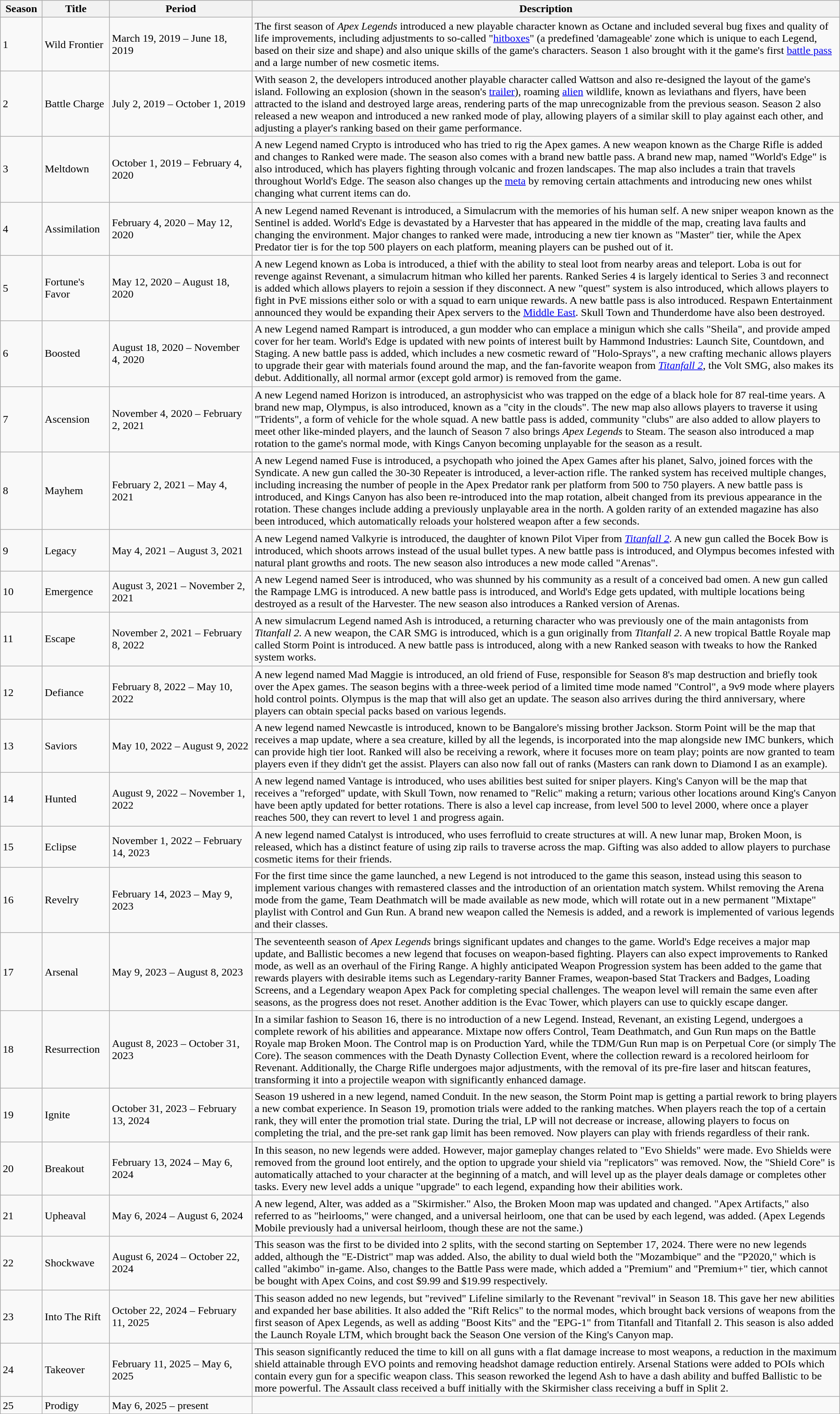<table class="wikitable">
<tr>
<th width="5%">Season</th>
<th width="8%">Title</th>
<th>Period</th>
<th width="70%">Description</th>
</tr>
<tr>
<td>1</td>
<td>Wild Frontier</td>
<td>March 19, 2019 – June 18, 2019</td>
<td>The first season of <em>Apex Legends</em> introduced a new playable character known as Octane and included several bug fixes and quality of life improvements, including adjustments to so-called "<a href='#'>hitboxes</a>" (a predefined 'damageable' zone which is unique to each Legend, based on their size and shape) and also unique skills of the game's characters. Season 1 also brought with it the game's first <a href='#'>battle pass</a> and a large number of new cosmetic items.</td>
</tr>
<tr>
<td>2</td>
<td>Battle Charge</td>
<td>July 2, 2019 – October 1, 2019</td>
<td>With season 2, the developers introduced another playable character called Wattson and also re-designed the layout of the game's island. Following an explosion (shown in the season's <a href='#'>trailer</a>), roaming <a href='#'>alien</a> wildlife, known as leviathans and flyers, have been attracted to the island and destroyed large areas, rendering parts of the map unrecognizable from the previous season. Season 2 also released a new weapon and introduced a new ranked mode of play, allowing players of a similar skill to play against each other, and adjusting a player's ranking based on their game performance.</td>
</tr>
<tr>
<td>3</td>
<td>Meltdown</td>
<td>October 1, 2019 – February 4, 2020</td>
<td>A new Legend named Crypto is introduced who has tried to rig the Apex games. A new weapon known as the Charge Rifle is added and changes to Ranked were made. The season also comes with a brand new battle pass. A brand new map, named "World's Edge" is also introduced, which has players fighting through volcanic and frozen landscapes. The map also includes a train that travels throughout World's Edge. The season also changes up the <a href='#'>meta</a> by removing certain attachments and introducing new ones whilst changing what current items can do.</td>
</tr>
<tr>
<td>4</td>
<td>Assimilation</td>
<td>February 4, 2020 – May 12, 2020</td>
<td>A new Legend named Revenant is introduced, a Simulacrum with the memories of his human self. A new sniper weapon known as the Sentinel is added. World's Edge is devastated by a Harvester that has appeared in the middle of the map, creating lava faults and changing the environment. Major changes to ranked were made, introducing a new tier known as "Master" tier, while the Apex Predator tier is for the top 500 players on each platform, meaning players can be pushed out of it.</td>
</tr>
<tr>
<td>5</td>
<td>Fortune's Favor</td>
<td>May 12, 2020 – August 18, 2020</td>
<td>A new Legend known as Loba is introduced, a thief with the ability to steal loot from nearby areas and teleport. Loba is out for revenge against Revenant, a simulacrum hitman who killed her parents. Ranked Series 4 is largely identical to Series 3 and reconnect is added which allows players to rejoin a session if they disconnect. A new "quest" system is also introduced, which allows players to fight in PvE missions either solo or with a squad to earn unique rewards. A new battle pass is also introduced. Respawn Entertainment announced they would be expanding their Apex servers to the <a href='#'>Middle East</a>. Skull Town and Thunderdome have also been destroyed.</td>
</tr>
<tr>
<td>6</td>
<td>Boosted</td>
<td>August 18, 2020 – November 4, 2020</td>
<td>A new Legend named Rampart is introduced, a gun modder who can emplace a minigun which she calls "Sheila", and provide amped cover for her team. World's Edge is updated with new points of interest built by Hammond Industries: Launch Site, Countdown, and Staging. A new battle pass is added, which includes a new cosmetic reward of "Holo-Sprays", a new crafting mechanic allows players to upgrade their gear with materials found around the map, and the fan-favorite weapon from <em><a href='#'>Titanfall 2</a></em>, the Volt SMG, also makes its debut. Additionally, all normal armor (except gold armor) is removed from the game.</td>
</tr>
<tr>
<td>7</td>
<td>Ascension</td>
<td>November 4, 2020 – February 2, 2021</td>
<td>A new Legend named Horizon is introduced, an astrophysicist who was trapped on the edge of a black hole for 87 real-time years. A brand new map, Olympus, is also introduced, known as a "city in the clouds". The new map also allows players to traverse it using "Tridents", a form of vehicle for the whole squad. A new battle pass is added, community "clubs" are also added to allow players to meet other like-minded players, and the launch of Season 7 also brings <em>Apex Legends</em> to Steam. The season also introduced a map rotation to the game's normal mode, with Kings Canyon becoming unplayable for the season as a result.</td>
</tr>
<tr>
<td>8</td>
<td>Mayhem</td>
<td>February 2, 2021 – May 4, 2021</td>
<td>A new Legend named Fuse is introduced, a psychopath who joined the Apex Games after his planet, Salvo, joined forces with the Syndicate. A new gun called the 30-30 Repeater is introduced, a lever-action rifle. The ranked system has received multiple changes, including increasing the number of people in the Apex Predator rank per platform from 500 to 750 players. A new battle pass is introduced, and Kings Canyon has also been re-introduced into the map rotation, albeit changed from its previous appearance in the rotation. These changes include adding a previously unplayable area in the north. A golden rarity of an extended magazine has also been introduced, which automatically reloads your holstered weapon after a few seconds.</td>
</tr>
<tr>
<td>9</td>
<td>Legacy</td>
<td>May 4, 2021 – August 3, 2021</td>
<td>A new Legend named Valkyrie is introduced, the daughter of known Pilot Viper from <em><a href='#'>Titanfall 2</a>.</em> A new gun called the Bocek Bow is introduced, which shoots arrows instead of the usual bullet types. A new battle pass is introduced, and Olympus becomes infested with natural plant growths and roots. The new season also introduces a new mode called "Arenas".</td>
</tr>
<tr>
<td>10</td>
<td>Emergence</td>
<td>August 3, 2021 – November 2, 2021</td>
<td>A new Legend named Seer is introduced, who was shunned by his community as a result of a conceived bad omen. A new gun called the Rampage LMG is introduced. A new battle pass is introduced, and World's Edge gets updated, with multiple locations being destroyed as a result of the Harvester. The new season also introduces a Ranked version of Arenas.</td>
</tr>
<tr>
<td>11</td>
<td>Escape</td>
<td>November 2, 2021 – February 8, 2022</td>
<td>A new simulacrum Legend named Ash is introduced, a returning character who was previously one of the main antagonists from <em>Titanfall 2.</em>  A new weapon, the CAR SMG is introduced, which is a gun originally from <em>Titanfall 2</em>. A new tropical Battle Royale map called Storm Point is introduced. A new battle pass is introduced, along with a new Ranked season with tweaks to how the Ranked system works.</td>
</tr>
<tr>
<td>12</td>
<td>Defiance</td>
<td>February 8, 2022 – May 10, 2022</td>
<td>A new legend named Mad Maggie is introduced, an old friend of Fuse, responsible for Season 8's map destruction and briefly took over the Apex games. The season begins with a three-week period of a limited time mode named "Control", a 9v9 mode where players hold control points. Olympus is the map that will also get an update. The season also arrives during the third anniversary, where players can obtain special packs based on various legends.</td>
</tr>
<tr>
<td>13</td>
<td>Saviors</td>
<td>May 10, 2022 – August 9, 2022</td>
<td>A new legend named Newcastle is introduced, known to be Bangalore's missing brother Jackson. Storm Point will be the map that receives a map update, where a sea creature, killed by all the legends, is incorporated into the map alongside new IMC bunkers, which can provide high tier loot. Ranked will also be receiving a rework, where it focuses more on team play; points are now granted to team players even if they didn't get the assist. Players can also now fall out of ranks (Masters can rank down to Diamond I as an example).</td>
</tr>
<tr>
<td>14</td>
<td>Hunted</td>
<td>August 9, 2022 – November 1, 2022</td>
<td>A new legend named Vantage is introduced, who uses abilities best suited for sniper players. King's Canyon will be the map that receives a "reforged" update, with Skull Town, now renamed to "Relic" making a return; various other locations around King's Canyon have been aptly updated for better rotations. There is also a level cap increase, from level 500 to level 2000, where once a player reaches 500, they can revert to level 1 and progress again.</td>
</tr>
<tr>
<td>15</td>
<td>Eclipse</td>
<td>November 1, 2022 – February 14, 2023</td>
<td>A new legend named Catalyst is introduced, who uses ferrofluid to create structures at will. A new lunar map, Broken Moon, is released, which has a distinct feature of using zip rails to traverse across the map. Gifting was also added to allow players to purchase cosmetic items for their friends.</td>
</tr>
<tr>
<td>16</td>
<td>Revelry</td>
<td>February 14, 2023 – May 9, 2023</td>
<td>For the first time since the game launched, a new Legend is not introduced to the game this season, instead using this season to implement various changes with remastered classes and the introduction of an orientation match system. Whilst removing the Arena mode from the game, Team Deathmatch will be made available as new mode, which will rotate out in a new permanent "Mixtape" playlist with Control and Gun Run. A brand new weapon called the Nemesis is added, and a rework is implemented of various legends and their classes.</td>
</tr>
<tr>
<td>17</td>
<td>Arsenal</td>
<td>May 9, 2023 – August 8, 2023</td>
<td>The seventeenth season of <em>Apex Legends</em> brings significant updates and changes to the game. World's Edge receives a major map update, and Ballistic becomes a new legend that focuses on weapon-based fighting. Players can also expect improvements to Ranked mode, as well as an overhaul of the Firing Range. A highly anticipated Weapon Progression system has been added to the game that rewards players with desirable items such as Legendary-rarity Banner Frames, weapon-based Stat Trackers and Badges, Loading Screens, and a Legendary weapon Apex Pack for completing special challenges. The weapon level will remain the same even after seasons, as the progress does not reset. Another addition is the Evac Tower, which players can use to quickly escape danger.</td>
</tr>
<tr>
<td>18</td>
<td>Resurrection</td>
<td>August 8, 2023 – October 31, 2023</td>
<td>In a similar fashion to Season 16, there is no introduction of a new Legend. Instead, Revenant, an existing Legend, undergoes a complete rework of his abilities and appearance. Mixtape now offers Control, Team Deathmatch, and Gun Run maps on the Battle Royale map Broken Moon. The Control map is on Production Yard, while the TDM/Gun Run map is on Perpetual Core (or simply The Core). The season commences with the Death Dynasty Collection Event, where the collection reward is a recolored heirloom for Revenant. Additionally, the Charge Rifle undergoes major adjustments, with the removal of its pre-fire laser and hitscan features, transforming it into a projectile weapon with significantly enhanced damage.</td>
</tr>
<tr>
<td>19</td>
<td>Ignite</td>
<td>October 31, 2023 – February 13, 2024</td>
<td>Season 19 ushered in a new legend, named Conduit. In the new season, the Storm Point map is getting a partial rework to bring players a new combat experience. In Season 19, promotion trials were added to the ranking matches. When players reach the top of a certain rank, they will enter the promotion trial state. During the trial, LP will not decrease or increase, allowing players to focus on completing the trial, and the pre-set rank gap limit has been removed. Now players can play with friends regardless of their rank.</td>
</tr>
<tr>
<td>20</td>
<td>Breakout</td>
<td>February 13, 2024 – May 6, 2024</td>
<td>In this season, no new legends were added. However, major gameplay changes related to "Evo Shields" were made. Evo Shields were removed from the ground loot entirely, and the option to upgrade your shield via "replicators" was removed. Now, the "Shield Core" is automatically attached to your character at the beginning of a match, and will level up as the player deals damage or completes other tasks. Every new level adds a unique "upgrade" to each legend, expanding how their abilities work.</td>
</tr>
<tr>
<td>21</td>
<td>Upheaval</td>
<td>May 6, 2024 – August 6, 2024</td>
<td>A new legend, Alter, was added as a "Skirmisher." Also, the Broken Moon map was updated and changed. "Apex Artifacts," also referred to as "heirlooms," were changed, and a universal heirloom, one that can be used by each legend, was added. (Apex Legends Mobile previously had a universal heirloom, though these are not the same.)</td>
</tr>
<tr>
<td>22</td>
<td>Shockwave</td>
<td>August 6, 2024 – October 22, 2024</td>
<td>This season was the first to be divided into 2 splits, with the second starting on September 17, 2024. There were no new legends added, although the "E-District" map was added. Also, the ability to dual wield both the "Mozambique" and the "P2020," which is called "akimbo" in-game. Also, changes to the Battle Pass were made, which added a "Premium" and "Premium+" tier, which cannot be bought with Apex Coins, and cost $9.99 and $19.99 respectively.</td>
</tr>
<tr>
<td>23</td>
<td>Into The Rift</td>
<td>October 22, 2024 – February 11, 2025</td>
<td>This season added no new legends, but "revived" Lifeline similarly to the Revenant "revival" in Season 18. This gave her new abilities and expanded her base abilities. It also added the "Rift Relics" to the normal modes, which brought back versions of weapons from the first season of Apex Legends, as well as adding "Boost Kits" and the "EPG-1" from Titanfall and Titanfall 2. This season is also added the Launch Royale LTM, which brought back the Season One version of the King's Canyon map.</td>
</tr>
<tr>
<td>24</td>
<td>Takeover</td>
<td>February 11, 2025 – May 6, 2025</td>
<td>This season significantly reduced the time to kill on all guns with a flat damage increase to most weapons, a reduction in the maximum shield attainable through EVO points and removing headshot damage reduction entirely. Arsenal Stations were added to POIs which contain every gun for a specific weapon class. This season reworked the legend Ash to have a dash ability and buffed Ballistic to be more powerful. The Assault class received a buff initially with the Skirmisher class receiving a buff in Split 2.</td>
</tr>
<tr>
<td>25</td>
<td>Prodigy</td>
<td>May 6, 2025 – present</td>
<td></td>
</tr>
</table>
